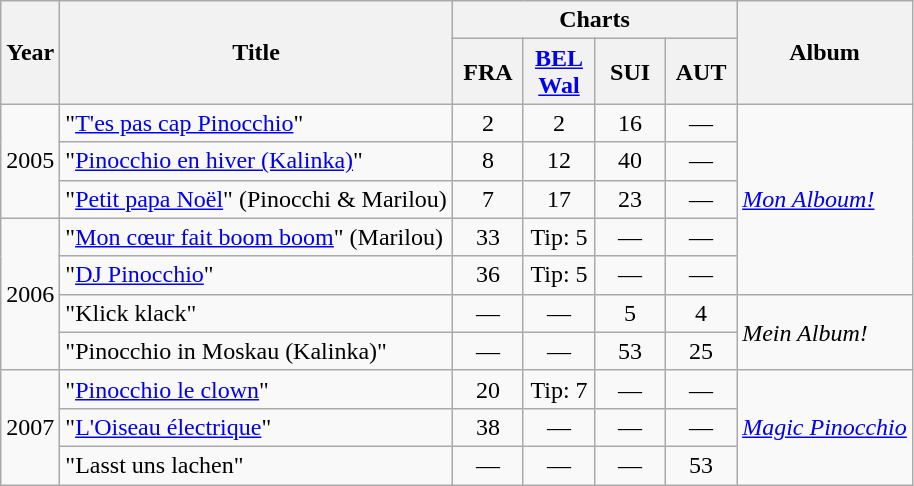<table class="wikitable">
<tr>
<th align="center" rowspan="2">Year</th>
<th align="center" rowspan="2">Title</th>
<th align="center" colspan="4">Charts</th>
<th align="center" rowspan="2">Album</th>
</tr>
<tr>
<th width="40">FRA</th>
<th width="40"><a href='#'>BEL<br>Wal</a></th>
<th width="40">SUI</th>
<th width="40">AUT</th>
</tr>
<tr>
<td align="center" rowspan="3">2005</td>
<td>"<a href='#'>T'es pas cap Pinocchio</a>"</td>
<td align="center">2</td>
<td align="center">2</td>
<td align="center">16</td>
<td align="center">—</td>
<td rowspan="5"><em><a href='#'>Mon Alboum!</a></em></td>
</tr>
<tr>
<td>"<a href='#'>Pinocchio en hiver (Kalinka)</a>"</td>
<td align="center">8</td>
<td align="center">12</td>
<td align="center">40</td>
<td align="center">—</td>
</tr>
<tr>
<td>"<a href='#'>Petit papa Noël</a>" (Pinocchi & Marilou)</td>
<td align="center">7</td>
<td align="center">17</td>
<td align="center">23</td>
<td align="center">—</td>
</tr>
<tr>
<td align="center" rowspan="4">2006</td>
<td>"<a href='#'>Mon cœur fait boom boom</a>" (Marilou)</td>
<td align="center">33</td>
<td align="center">Tip: 5</td>
<td align="center">—</td>
<td align="center">—</td>
</tr>
<tr>
<td>"<a href='#'>DJ Pinocchio</a>"</td>
<td align="center">36</td>
<td align="center">Tip: 5</td>
<td align="center">—</td>
<td align="center">—</td>
</tr>
<tr>
<td>"Klick klack"</td>
<td align="center">—</td>
<td align="center">—</td>
<td align="center">5</td>
<td align="center">4</td>
<td rowspan="2"><em>Mein Album!</em></td>
</tr>
<tr>
<td>"Pinocchio in Moskau (Kalinka)"</td>
<td align="center">—</td>
<td align="center">—</td>
<td align="center">53</td>
<td align="center">25</td>
</tr>
<tr>
<td align="center" rowspan="3">2007</td>
<td>"<a href='#'>Pinocchio le clown</a>"</td>
<td align="center">20</td>
<td align="center">Tip: 7</td>
<td align="center">—</td>
<td align="center">—</td>
<td rowspan="3"><em><a href='#'>Magic Pinocchio</a></em></td>
</tr>
<tr>
<td>"<a href='#'>L'Oiseau électrique</a>"</td>
<td align="center">38</td>
<td align="center">—</td>
<td align="center">—</td>
<td align="center">—</td>
</tr>
<tr>
<td>"Lasst uns lachen"</td>
<td align="center">—</td>
<td align="center">—</td>
<td align="center">—</td>
<td align="center">53</td>
</tr>
</table>
